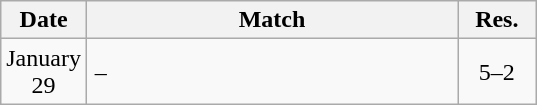<table class="wikitable" style="margin-left:1em; text-align:center;">
<tr>
<th style="width:45px;">Date</th>
<th style="width:240px;">Match</th>
<th style="width:45px;">Res.</th>
</tr>
<tr>
<td>January 29</td>
<td style="text-align:left; padding-left:5px;"><strong></strong> – </td>
<td>5–2</td>
</tr>
</table>
